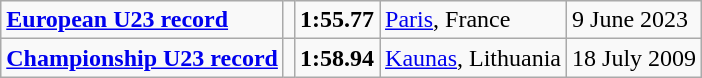<table class="wikitable">
<tr>
<td><strong><a href='#'>European U23 record</a></strong></td>
<td></td>
<td><strong>1:55.77</strong></td>
<td><a href='#'>Paris</a>, France</td>
<td>9 June 2023</td>
</tr>
<tr>
<td><strong><a href='#'>Championship U23 record</a></strong></td>
<td></td>
<td><strong>1:58.94</strong></td>
<td><a href='#'>Kaunas</a>, Lithuania</td>
<td>18 July 2009</td>
</tr>
</table>
